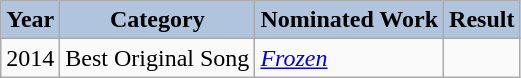<table class="wikitable">
<tr align="center">
<th style="background:#B0C4DE">Year</th>
<th style="background:#B0C4DE">Category</th>
<th style="background:#B0C4DE">Nominated Work</th>
<th style="background:#B0C4DE">Result</th>
</tr>
<tr>
<td>2014</td>
<td>Best Original Song</td>
<td><em><a href='#'>Frozen</a></em></td>
<td></td>
</tr>
</table>
